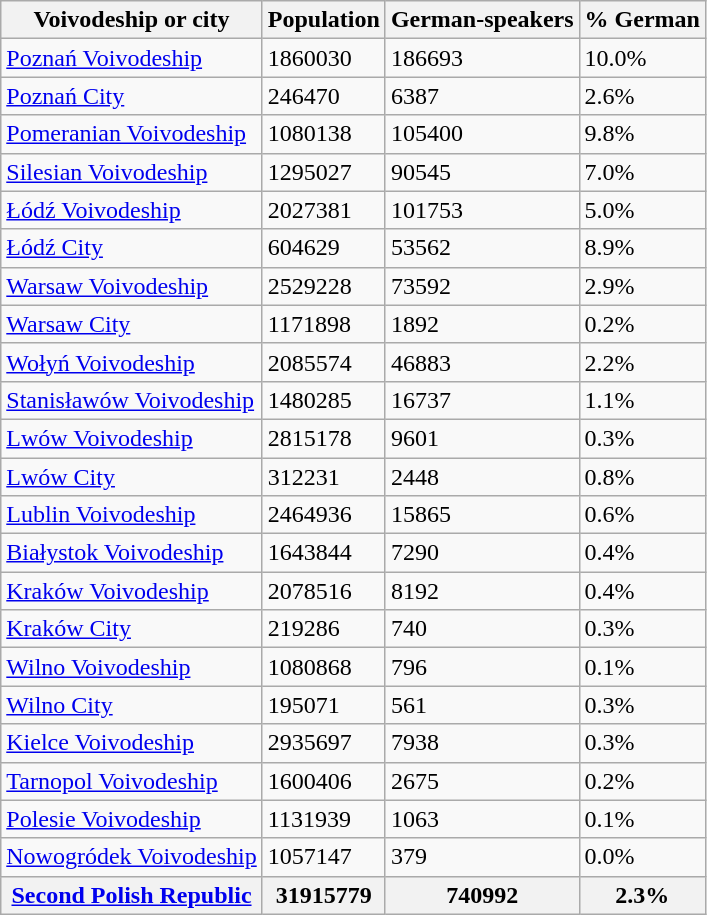<table class="wikitable sortable mw-collapsible">
<tr>
<th>Voivodeship or city</th>
<th>Population</th>
<th>German-speakers</th>
<th>% German</th>
</tr>
<tr>
<td><a href='#'>Poznań Voivodeship</a></td>
<td>1860030</td>
<td>186693</td>
<td>10.0%</td>
</tr>
<tr>
<td><a href='#'>Poznań City</a></td>
<td>246470</td>
<td>6387</td>
<td>2.6%</td>
</tr>
<tr>
<td><a href='#'>Pomeranian Voivodeship</a></td>
<td>1080138</td>
<td>105400</td>
<td>9.8%</td>
</tr>
<tr>
<td><a href='#'>Silesian Voivodeship</a></td>
<td>1295027</td>
<td>90545</td>
<td>7.0%</td>
</tr>
<tr>
<td><a href='#'>Łódź Voivodeship</a></td>
<td>2027381</td>
<td>101753</td>
<td>5.0%</td>
</tr>
<tr>
<td><a href='#'>Łódź City</a></td>
<td>604629</td>
<td>53562</td>
<td>8.9%</td>
</tr>
<tr>
<td><a href='#'>Warsaw Voivodeship</a></td>
<td>2529228</td>
<td>73592</td>
<td>2.9%</td>
</tr>
<tr>
<td><a href='#'>Warsaw City</a></td>
<td>1171898</td>
<td>1892</td>
<td>0.2%</td>
</tr>
<tr>
<td><a href='#'>Wołyń Voivodeship</a></td>
<td>2085574</td>
<td>46883</td>
<td>2.2%</td>
</tr>
<tr>
<td><a href='#'>Stanisławów Voivodeship</a></td>
<td>1480285</td>
<td>16737</td>
<td>1.1%</td>
</tr>
<tr>
<td><a href='#'>Lwów Voivodeship</a></td>
<td>2815178</td>
<td>9601</td>
<td>0.3%</td>
</tr>
<tr>
<td><a href='#'>Lwów City</a></td>
<td>312231</td>
<td>2448</td>
<td>0.8%</td>
</tr>
<tr>
<td><a href='#'>Lublin Voivodeship</a></td>
<td>2464936</td>
<td>15865</td>
<td>0.6%</td>
</tr>
<tr>
<td><a href='#'>Białystok Voivodeship</a></td>
<td>1643844</td>
<td>7290</td>
<td>0.4%</td>
</tr>
<tr>
<td><a href='#'>Kraków Voivodeship</a></td>
<td>2078516</td>
<td>8192</td>
<td>0.4%</td>
</tr>
<tr>
<td><a href='#'>Kraków City</a></td>
<td>219286</td>
<td>740</td>
<td>0.3%</td>
</tr>
<tr>
<td><a href='#'>Wilno Voivodeship</a></td>
<td>1080868</td>
<td>796</td>
<td>0.1%</td>
</tr>
<tr>
<td><a href='#'>Wilno City</a></td>
<td>195071</td>
<td>561</td>
<td>0.3%</td>
</tr>
<tr>
<td><a href='#'>Kielce Voivodeship</a></td>
<td>2935697</td>
<td>7938</td>
<td>0.3%</td>
</tr>
<tr>
<td><a href='#'>Tarnopol Voivodeship</a></td>
<td>1600406</td>
<td>2675</td>
<td>0.2%</td>
</tr>
<tr>
<td><a href='#'>Polesie Voivodeship</a></td>
<td>1131939</td>
<td>1063</td>
<td>0.1%</td>
</tr>
<tr>
<td><a href='#'>Nowogródek Voivodeship</a></td>
<td>1057147</td>
<td>379</td>
<td>0.0%</td>
</tr>
<tr>
<th><a href='#'>Second Polish Republic</a></th>
<th>31915779</th>
<th>740992</th>
<th>2.3%</th>
</tr>
</table>
